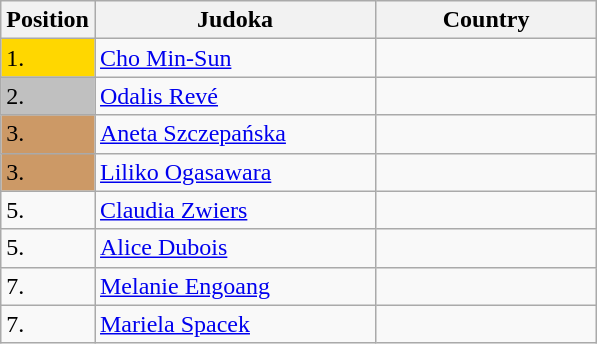<table class=wikitable>
<tr>
<th>Position</th>
<th width=180>Judoka</th>
<th width=140>Country</th>
</tr>
<tr>
<td bgcolor=gold>1.</td>
<td><a href='#'>Cho Min-Sun</a></td>
<td></td>
</tr>
<tr>
<td bgcolor=silver>2.</td>
<td><a href='#'>Odalis Revé</a></td>
<td></td>
</tr>
<tr>
<td bgcolor=CC9966>3.</td>
<td><a href='#'>Aneta Szczepańska</a></td>
<td></td>
</tr>
<tr>
<td bgcolor=CC9966>3.</td>
<td><a href='#'>Liliko Ogasawara</a></td>
<td></td>
</tr>
<tr>
<td>5.</td>
<td><a href='#'>Claudia Zwiers</a></td>
<td></td>
</tr>
<tr>
<td>5.</td>
<td><a href='#'>Alice Dubois</a></td>
<td></td>
</tr>
<tr>
<td>7.</td>
<td><a href='#'>Melanie Engoang</a></td>
<td></td>
</tr>
<tr>
<td>7.</td>
<td><a href='#'>Mariela Spacek</a></td>
<td></td>
</tr>
</table>
